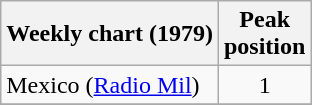<table class="wikitable sortable">
<tr>
<th>Weekly chart (1979)</th>
<th>Peak<br>position</th>
</tr>
<tr>
<td>Mexico (<a href='#'>Radio Mil</a>)</td>
<td style="text-align:center;">1</td>
</tr>
<tr>
</tr>
</table>
